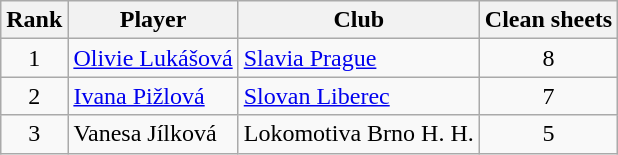<table class="wikitable" style="text-align:center">
<tr>
<th>Rank</th>
<th>Player</th>
<th>Club</th>
<th>Clean sheets</th>
</tr>
<tr>
<td>1</td>
<td align="left"> <a href='#'>Olivie Lukášová</a></td>
<td align="left"><a href='#'>Slavia Prague</a></td>
<td>8</td>
</tr>
<tr>
<td>2</td>
<td align="left"> <a href='#'>Ivana Pižlová</a></td>
<td align="left"><a href='#'>Slovan Liberec</a></td>
<td>7</td>
</tr>
<tr>
<td>3</td>
<td align="left"> Vanesa Jílková</td>
<td align="left">Lokomotiva Brno H. H.</td>
<td>5</td>
</tr>
</table>
